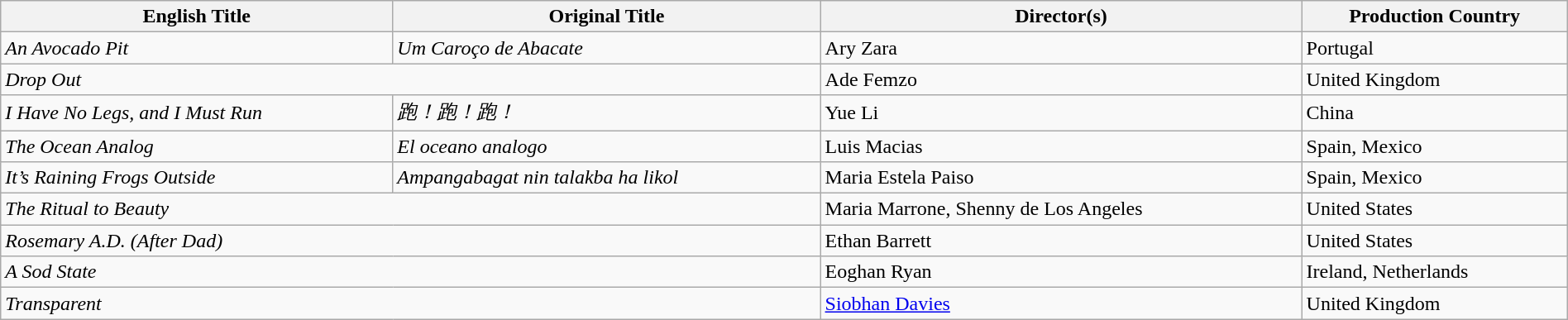<table class="sortable wikitable" style="width:100%; margin-bottom:4px">
<tr>
<th>English Title</th>
<th>Original Title</th>
<th>Director(s)</th>
<th>Production Country</th>
</tr>
<tr>
<td><em>An Avocado Pit</em></td>
<td><em>Um Caroço de Abacate</em></td>
<td>Ary Zara</td>
<td>Portugal</td>
</tr>
<tr>
<td colspan="2"><em>Drop Out</em></td>
<td>Ade Femzo</td>
<td>United Kingdom</td>
</tr>
<tr>
<td><em>I Have No Legs, and I Must Run</em></td>
<td><em>跑！跑！跑！</em></td>
<td>Yue Li</td>
<td>China</td>
</tr>
<tr>
<td><em>The Ocean Analog</em></td>
<td><em>El oceano analogo</em></td>
<td>Luis Macias</td>
<td>Spain, Mexico</td>
</tr>
<tr>
<td><em>It’s Raining Frogs Outside</em></td>
<td><em>Ampangabagat nin talakba ha likol</em></td>
<td>Maria Estela Paiso</td>
<td>Spain, Mexico</td>
</tr>
<tr>
<td colspan="2"><em>The Ritual to Beauty</em></td>
<td>Maria Marrone, Shenny de Los Angeles</td>
<td>United States</td>
</tr>
<tr>
<td colspan="2"><em>Rosemary A.D. (After Dad)</em></td>
<td>Ethan Barrett</td>
<td>United States</td>
</tr>
<tr>
<td colspan="2"><em>A Sod State</em></td>
<td>Eoghan Ryan</td>
<td>Ireland, Netherlands</td>
</tr>
<tr>
<td colspan="2"><em>Transparent</em></td>
<td><a href='#'>Siobhan Davies</a></td>
<td>United Kingdom</td>
</tr>
</table>
